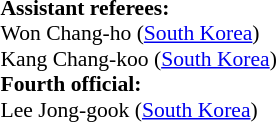<table width=100% style="font-size: 90%">
<tr>
<td><br><strong>Assistant referees:</strong>
<br>Won Chang-ho (<a href='#'>South Korea</a>)
<br>Kang Chang-koo (<a href='#'>South Korea</a>)
<br><strong>Fourth official:</strong>
<br>Lee Jong-gook (<a href='#'>South Korea</a>)</td>
</tr>
</table>
